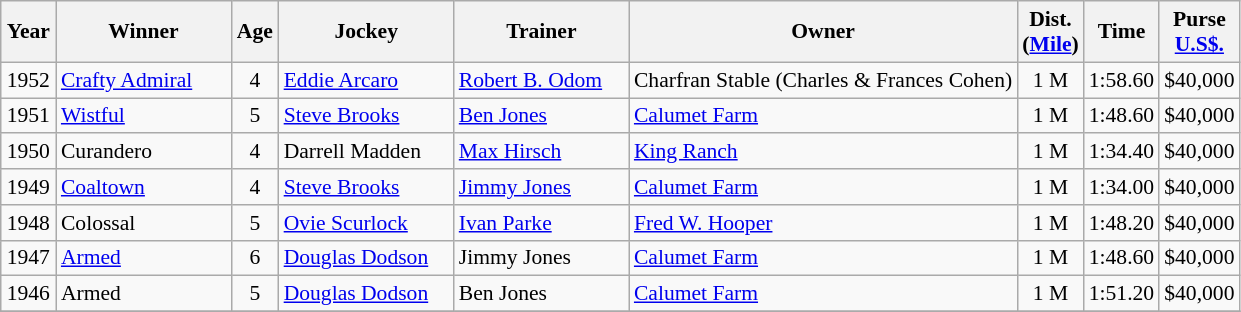<table class="wikitable sortable" style="font-size:90%">
<tr>
<th style="width:30px">Year<br></th>
<th style="width:110px">Winner<br></th>
<th style="width:25px">Age<br></th>
<th style="width:110px">Jockey<br></th>
<th style="width:110px">Trainer<br></th>
<th>Owner<br></th>
<th style="width:30px">Dist.<br> <span> (<a href='#'>Mile</a>)</span></th>
<th style="width:30px">Time<br></th>
<th style="width:30px">Purse <span><a href='#'>U.S$.</a></span></th>
</tr>
<tr>
<td align=center>1952</td>
<td><a href='#'>Crafty Admiral</a></td>
<td align=center>4</td>
<td><a href='#'>Eddie Arcaro</a></td>
<td><a href='#'>Robert B. Odom</a></td>
<td>Charfran Stable (Charles & Frances Cohen)</td>
<td align=center>1<span> M</span></td>
<td align=center>1:58.60</td>
<td align=center>$40,000</td>
</tr>
<tr>
<td align=center>1951</td>
<td><a href='#'>Wistful</a></td>
<td align=center>5</td>
<td><a href='#'>Steve Brooks</a></td>
<td><a href='#'>Ben Jones</a></td>
<td><a href='#'>Calumet Farm</a></td>
<td align=center>1<span> M</span></td>
<td align=center>1:48.60</td>
<td align=center>$40,000</td>
</tr>
<tr>
<td align=center>1950</td>
<td>Curandero</td>
<td align=center>4</td>
<td>Darrell Madden</td>
<td><a href='#'>Max Hirsch</a></td>
<td><a href='#'>King Ranch</a></td>
<td align=center>1<span> M</span></td>
<td align=center>1:34.40</td>
<td align=center>$40,000</td>
</tr>
<tr>
<td align=center>1949</td>
<td><a href='#'>Coaltown</a></td>
<td align=center>4</td>
<td><a href='#'>Steve Brooks</a></td>
<td><a href='#'>Jimmy Jones</a></td>
<td><a href='#'>Calumet Farm</a></td>
<td align=center>1 <span> M</span></td>
<td align=center>1:34.00</td>
<td align=center>$40,000</td>
</tr>
<tr>
<td align=center>1948</td>
<td>Colossal</td>
<td align=center>5</td>
<td><a href='#'>Ovie Scurlock</a></td>
<td><a href='#'>Ivan Parke</a></td>
<td><a href='#'>Fred W. Hooper</a></td>
<td align=center>1<span> M</span></td>
<td align=center>1:48.20</td>
<td align=center>$40,000</td>
</tr>
<tr>
<td align=center>1947</td>
<td><a href='#'>Armed</a></td>
<td align=center>6</td>
<td><a href='#'>Douglas Dodson</a></td>
<td>Jimmy Jones</td>
<td><a href='#'>Calumet Farm</a></td>
<td align=center>1<span> M</span></td>
<td align=center>1:48.60</td>
<td align=center>$40,000</td>
</tr>
<tr>
<td align=center>1946</td>
<td>Armed</td>
<td align=center>5</td>
<td><a href='#'>Douglas Dodson</a></td>
<td>Ben Jones</td>
<td><a href='#'>Calumet Farm</a></td>
<td align=center>1<span> M</span></td>
<td align=center>1:51.20</td>
<td align=center>$40,000</td>
</tr>
<tr>
</tr>
</table>
